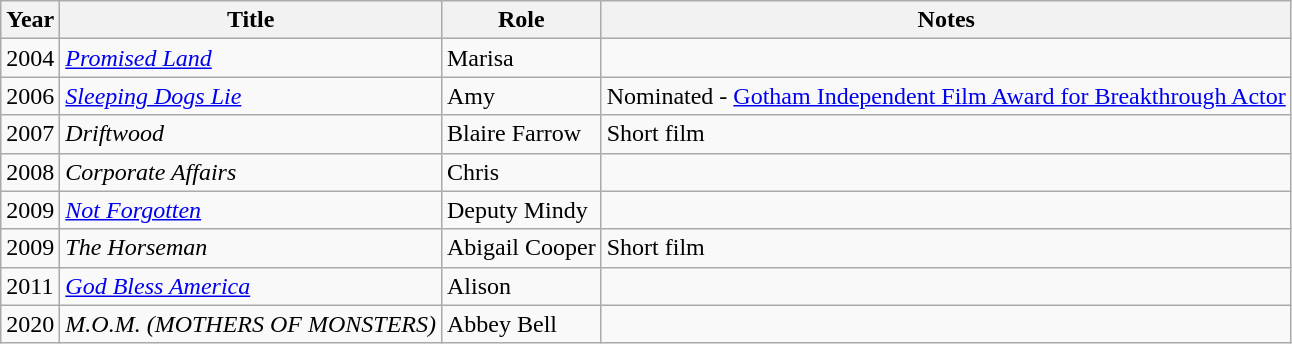<table class="wikitable sortable">
<tr>
<th>Year</th>
<th>Title</th>
<th>Role</th>
<th class="unsortable">Notes</th>
</tr>
<tr>
<td>2004</td>
<td><em><a href='#'>Promised Land</a></em></td>
<td>Marisa</td>
<td></td>
</tr>
<tr>
<td>2006</td>
<td><em><a href='#'>Sleeping Dogs Lie</a></em></td>
<td>Amy</td>
<td>Nominated - <a href='#'>Gotham Independent Film Award for Breakthrough Actor</a></td>
</tr>
<tr>
<td>2007</td>
<td><em>Driftwood</em></td>
<td>Blaire Farrow</td>
<td>Short film</td>
</tr>
<tr>
<td>2008</td>
<td><em>Corporate Affairs</em></td>
<td>Chris</td>
<td></td>
</tr>
<tr>
<td>2009</td>
<td><em><a href='#'>Not Forgotten</a></em></td>
<td>Deputy Mindy</td>
<td></td>
</tr>
<tr>
<td>2009</td>
<td><em>The Horseman</em></td>
<td>Abigail Cooper</td>
<td>Short film</td>
</tr>
<tr>
<td>2011</td>
<td><em><a href='#'>God Bless America</a></em></td>
<td>Alison</td>
<td></td>
</tr>
<tr>
<td>2020</td>
<td><em>M.O.M. (MOTHERS OF MONSTERS)</em></td>
<td>Abbey Bell</td>
<td></td>
</tr>
</table>
